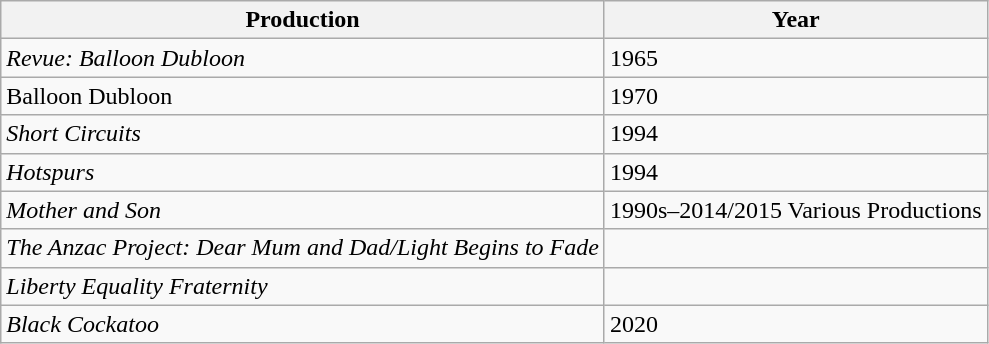<table Class="wikitable">
<tr>
<th>Production</th>
<th>Year</th>
</tr>
<tr>
<td><em>Revue: Balloon Dubloon</em></td>
<td>1965</td>
</tr>
<tr>
<td>Balloon Dubloon</td>
<td>1970</td>
</tr>
<tr>
<td><em>Short Circuits</em></td>
<td>1994</td>
</tr>
<tr>
<td><em>Hotspurs</em></td>
<td>1994</td>
</tr>
<tr>
<td><em>Mother and Son</em></td>
<td>1990s–2014/2015 Various Productions</td>
</tr>
<tr>
<td><em>The Anzac Project: Dear Mum and Dad/Light Begins to Fade</em></td>
<td></td>
</tr>
<tr>
<td><em>Liberty Equality Fraternity</em></td>
<td></td>
</tr>
<tr>
<td><em>Black Cockatoo</em></td>
<td>2020</td>
</tr>
</table>
